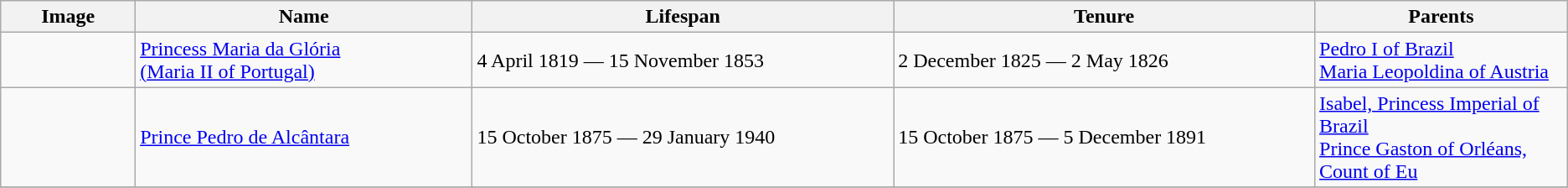<table class="wikitable">
<tr>
<th width = "8%" bgcolor = "#FFDEAD">Image</th>
<th width = "20%" bgcolor = "#FFDEAD">Name</th>
<th width = "25%" bgcolor = "#FFDEAD">Lifespan</th>
<th width = "25%" bgcolor = "#FFDEAD">Tenure</th>
<th width = "15%" bgcolor = "#FFDEAD">Parents</th>
</tr>
<tr>
<td></td>
<td><a href='#'>Princess Maria da Glória <br> (Maria II of Portugal)</a></td>
<td>4 April 1819 — 15 November 1853</td>
<td>2 December 1825 — 2 May 1826</td>
<td><a href='#'>Pedro I of Brazil</a> <br> <a href='#'>Maria Leopoldina of Austria</a></td>
</tr>
<tr>
<td></td>
<td><a href='#'>Prince Pedro de Alcântara</a></td>
<td>15 October 1875 — 29 January 1940</td>
<td>15 October 1875 — 5 December 1891</td>
<td><a href='#'>Isabel, Princess Imperial of Brazil</a> <br> <a href='#'>Prince Gaston of Orléans, Count of Eu</a></td>
</tr>
<tr>
</tr>
</table>
